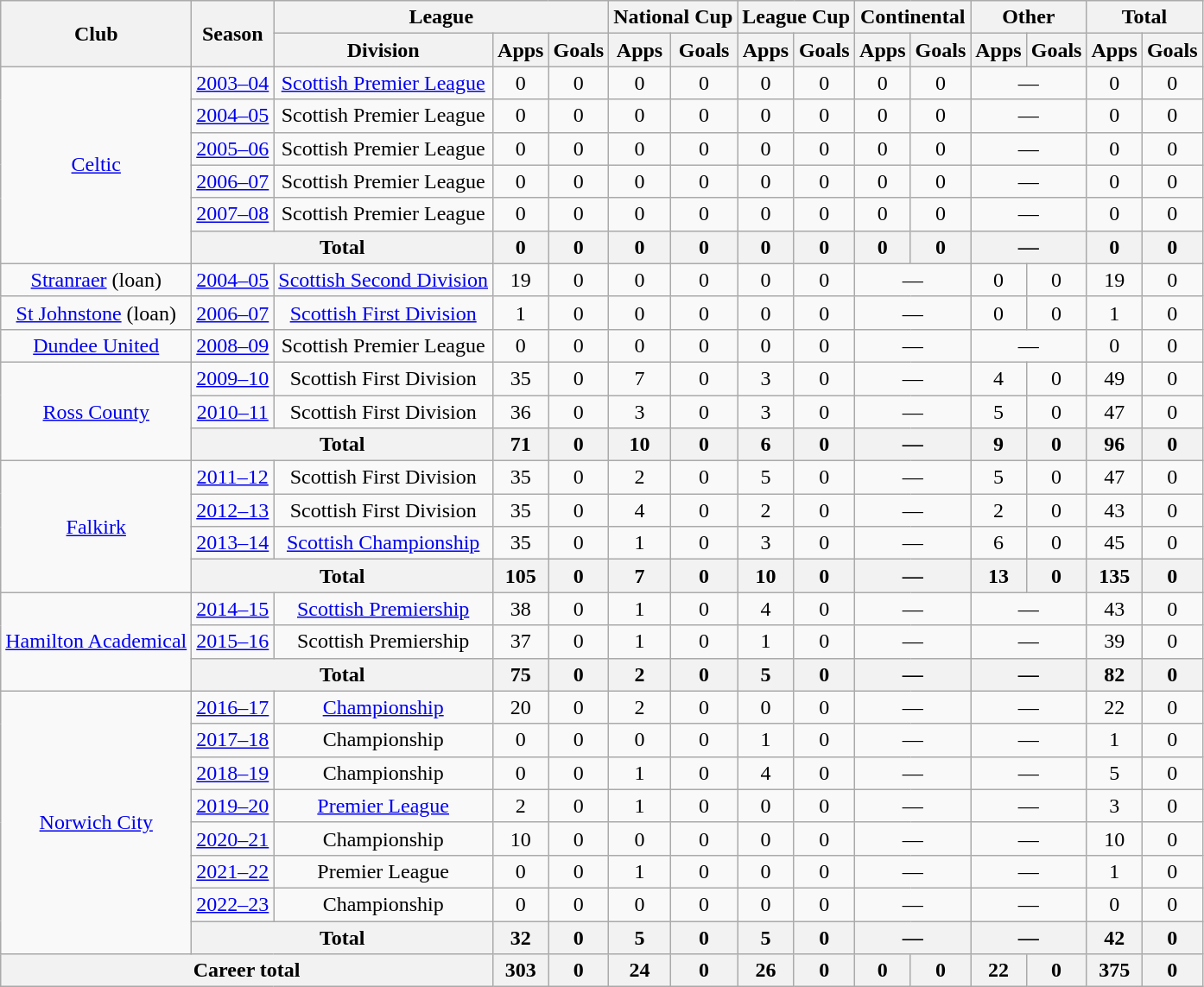<table class="wikitable" style="text-align:center">
<tr>
<th rowspan="2">Club</th>
<th rowspan="2">Season</th>
<th colspan="3">League</th>
<th colspan="2">National Cup</th>
<th colspan="2">League Cup</th>
<th colspan="2">Continental</th>
<th colspan="2">Other</th>
<th colspan="2">Total</th>
</tr>
<tr>
<th>Division</th>
<th>Apps</th>
<th>Goals</th>
<th>Apps</th>
<th>Goals</th>
<th>Apps</th>
<th>Goals</th>
<th>Apps</th>
<th>Goals</th>
<th>Apps</th>
<th>Goals</th>
<th>Apps</th>
<th>Goals</th>
</tr>
<tr>
<td rowspan="6"><a href='#'>Celtic</a></td>
<td><a href='#'>2003–04</a></td>
<td><a href='#'>Scottish Premier League</a></td>
<td>0</td>
<td>0</td>
<td>0</td>
<td>0</td>
<td>0</td>
<td>0</td>
<td>0</td>
<td>0</td>
<td colspan="2">—</td>
<td>0</td>
<td>0</td>
</tr>
<tr>
<td><a href='#'>2004–05</a></td>
<td>Scottish Premier League</td>
<td>0</td>
<td>0</td>
<td>0</td>
<td>0</td>
<td>0</td>
<td>0</td>
<td>0</td>
<td>0</td>
<td colspan="2">—</td>
<td>0</td>
<td>0</td>
</tr>
<tr>
<td><a href='#'>2005–06</a></td>
<td>Scottish Premier League</td>
<td>0</td>
<td>0</td>
<td>0</td>
<td>0</td>
<td>0</td>
<td>0</td>
<td>0</td>
<td>0</td>
<td colspan="2">—</td>
<td>0</td>
<td>0</td>
</tr>
<tr>
<td><a href='#'>2006–07</a></td>
<td>Scottish Premier League</td>
<td>0</td>
<td>0</td>
<td>0</td>
<td>0</td>
<td>0</td>
<td>0</td>
<td>0</td>
<td>0</td>
<td colspan="2">—</td>
<td>0</td>
<td>0</td>
</tr>
<tr>
<td><a href='#'>2007–08</a></td>
<td>Scottish Premier League</td>
<td>0</td>
<td>0</td>
<td>0</td>
<td>0</td>
<td>0</td>
<td>0</td>
<td>0</td>
<td>0</td>
<td colspan="2">—</td>
<td>0</td>
<td>0</td>
</tr>
<tr>
<th colspan="2">Total</th>
<th>0</th>
<th>0</th>
<th>0</th>
<th>0</th>
<th>0</th>
<th>0</th>
<th>0</th>
<th>0</th>
<th colspan="2">—</th>
<th>0</th>
<th>0</th>
</tr>
<tr>
<td><a href='#'>Stranraer</a> (loan)</td>
<td><a href='#'>2004–05</a></td>
<td><a href='#'>Scottish Second Division</a></td>
<td>19</td>
<td>0</td>
<td>0</td>
<td>0</td>
<td>0</td>
<td>0</td>
<td colspan="2">—</td>
<td>0</td>
<td>0</td>
<td>19</td>
<td>0</td>
</tr>
<tr>
<td><a href='#'>St Johnstone</a> (loan)</td>
<td><a href='#'>2006–07</a></td>
<td><a href='#'>Scottish First Division</a></td>
<td>1</td>
<td>0</td>
<td>0</td>
<td>0</td>
<td>0</td>
<td>0</td>
<td colspan="2">—</td>
<td>0</td>
<td>0</td>
<td>1</td>
<td>0</td>
</tr>
<tr>
<td><a href='#'>Dundee United</a></td>
<td><a href='#'>2008–09</a></td>
<td>Scottish Premier League</td>
<td>0</td>
<td>0</td>
<td>0</td>
<td>0</td>
<td>0</td>
<td>0</td>
<td colspan="2">—</td>
<td colspan="2">—</td>
<td>0</td>
<td>0</td>
</tr>
<tr>
<td rowspan="3"><a href='#'>Ross County</a></td>
<td><a href='#'>2009–10</a></td>
<td>Scottish First Division</td>
<td>35</td>
<td>0</td>
<td>7</td>
<td>0</td>
<td>3</td>
<td>0</td>
<td colspan="2">—</td>
<td>4</td>
<td>0</td>
<td>49</td>
<td>0</td>
</tr>
<tr>
<td><a href='#'>2010–11</a></td>
<td>Scottish First Division</td>
<td>36</td>
<td>0</td>
<td>3</td>
<td>0</td>
<td>3</td>
<td>0</td>
<td colspan="2">—</td>
<td>5</td>
<td>0</td>
<td>47</td>
<td>0</td>
</tr>
<tr>
<th colspan="2">Total</th>
<th>71</th>
<th>0</th>
<th>10</th>
<th>0</th>
<th>6</th>
<th>0</th>
<th colspan="2">—</th>
<th>9</th>
<th>0</th>
<th>96</th>
<th>0</th>
</tr>
<tr>
<td rowspan="4"><a href='#'>Falkirk</a></td>
<td><a href='#'>2011–12</a></td>
<td>Scottish First Division</td>
<td>35</td>
<td>0</td>
<td>2</td>
<td>0</td>
<td>5</td>
<td>0</td>
<td colspan="2">—</td>
<td>5</td>
<td>0</td>
<td>47</td>
<td>0</td>
</tr>
<tr>
<td><a href='#'>2012–13</a></td>
<td>Scottish First Division</td>
<td>35</td>
<td>0</td>
<td>4</td>
<td>0</td>
<td>2</td>
<td>0</td>
<td colspan="2">—</td>
<td>2</td>
<td>0</td>
<td>43</td>
<td>0</td>
</tr>
<tr>
<td><a href='#'>2013–14</a></td>
<td><a href='#'>Scottish Championship</a></td>
<td>35</td>
<td>0</td>
<td>1</td>
<td>0</td>
<td>3</td>
<td>0</td>
<td colspan="2">—</td>
<td>6</td>
<td>0</td>
<td>45</td>
<td>0</td>
</tr>
<tr>
<th colspan="2">Total</th>
<th>105</th>
<th>0</th>
<th>7</th>
<th>0</th>
<th>10</th>
<th>0</th>
<th colspan="2">—</th>
<th>13</th>
<th>0</th>
<th>135</th>
<th>0</th>
</tr>
<tr>
<td rowspan="3"><a href='#'>Hamilton Academical</a></td>
<td><a href='#'>2014–15</a></td>
<td><a href='#'>Scottish Premiership</a></td>
<td>38</td>
<td>0</td>
<td>1</td>
<td>0</td>
<td>4</td>
<td>0</td>
<td colspan="2">—</td>
<td colspan="2">—</td>
<td>43</td>
<td>0</td>
</tr>
<tr>
<td><a href='#'>2015–16</a></td>
<td>Scottish Premiership</td>
<td>37</td>
<td>0</td>
<td>1</td>
<td>0</td>
<td>1</td>
<td>0</td>
<td colspan="2">—</td>
<td colspan="2">—</td>
<td>39</td>
<td>0</td>
</tr>
<tr>
<th colspan="2">Total</th>
<th>75</th>
<th>0</th>
<th>2</th>
<th>0</th>
<th>5</th>
<th>0</th>
<th colspan="2">—</th>
<th colspan="2">—</th>
<th>82</th>
<th>0</th>
</tr>
<tr>
<td rowspan="8"><a href='#'>Norwich City</a></td>
<td><a href='#'>2016–17</a></td>
<td><a href='#'>Championship</a></td>
<td>20</td>
<td>0</td>
<td>2</td>
<td>0</td>
<td>0</td>
<td>0</td>
<td colspan="2">—</td>
<td colspan="2">—</td>
<td>22</td>
<td>0</td>
</tr>
<tr>
<td><a href='#'>2017–18</a></td>
<td>Championship</td>
<td>0</td>
<td>0</td>
<td>0</td>
<td>0</td>
<td>1</td>
<td>0</td>
<td colspan="2">—</td>
<td colspan="2">—</td>
<td>1</td>
<td>0</td>
</tr>
<tr>
<td><a href='#'>2018–19</a></td>
<td>Championship</td>
<td>0</td>
<td>0</td>
<td>1</td>
<td>0</td>
<td>4</td>
<td>0</td>
<td colspan="2">—</td>
<td colspan="2">—</td>
<td>5</td>
<td>0</td>
</tr>
<tr>
<td><a href='#'>2019–20</a></td>
<td><a href='#'>Premier League</a></td>
<td>2</td>
<td>0</td>
<td>1</td>
<td>0</td>
<td>0</td>
<td>0</td>
<td colspan="2">—</td>
<td colspan="2">—</td>
<td>3</td>
<td>0</td>
</tr>
<tr>
<td><a href='#'>2020–21</a></td>
<td>Championship</td>
<td>10</td>
<td>0</td>
<td>0</td>
<td>0</td>
<td>0</td>
<td>0</td>
<td colspan="2">—</td>
<td colspan="2">—</td>
<td>10</td>
<td>0</td>
</tr>
<tr>
<td><a href='#'>2021–22</a></td>
<td>Premier League</td>
<td>0</td>
<td>0</td>
<td>1</td>
<td>0</td>
<td>0</td>
<td>0</td>
<td colspan="2">—</td>
<td colspan="2">—</td>
<td>1</td>
<td>0</td>
</tr>
<tr>
<td><a href='#'>2022–23</a></td>
<td>Championship</td>
<td>0</td>
<td>0</td>
<td>0</td>
<td>0</td>
<td>0</td>
<td>0</td>
<td colspan="2">—</td>
<td colspan="2">—</td>
<td>0</td>
<td>0</td>
</tr>
<tr>
<th colspan="2">Total</th>
<th>32</th>
<th>0</th>
<th>5</th>
<th>0</th>
<th>5</th>
<th>0</th>
<th colspan="2">—</th>
<th colspan="2">—</th>
<th>42</th>
<th>0</th>
</tr>
<tr>
<th colspan="3">Career total</th>
<th>303</th>
<th>0</th>
<th>24</th>
<th>0</th>
<th>26</th>
<th>0</th>
<th>0</th>
<th>0</th>
<th>22</th>
<th>0</th>
<th>375</th>
<th>0</th>
</tr>
</table>
